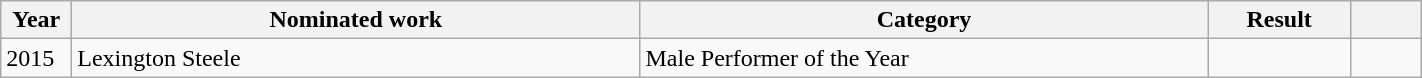<table class="wikitable" style="width:75%;">
<tr>
<th width=5%>Year</th>
<th style="width:40%;">Nominated work</th>
<th style="width:40%;">Category</th>
<th style="width:10%;">Result</th>
<th width=5%></th>
</tr>
<tr>
<td>2015</td>
<td>Lexington Steele</td>
<td>Male Performer of the Year</td>
<td></td>
<td style="text-align:center;"></td>
</tr>
</table>
